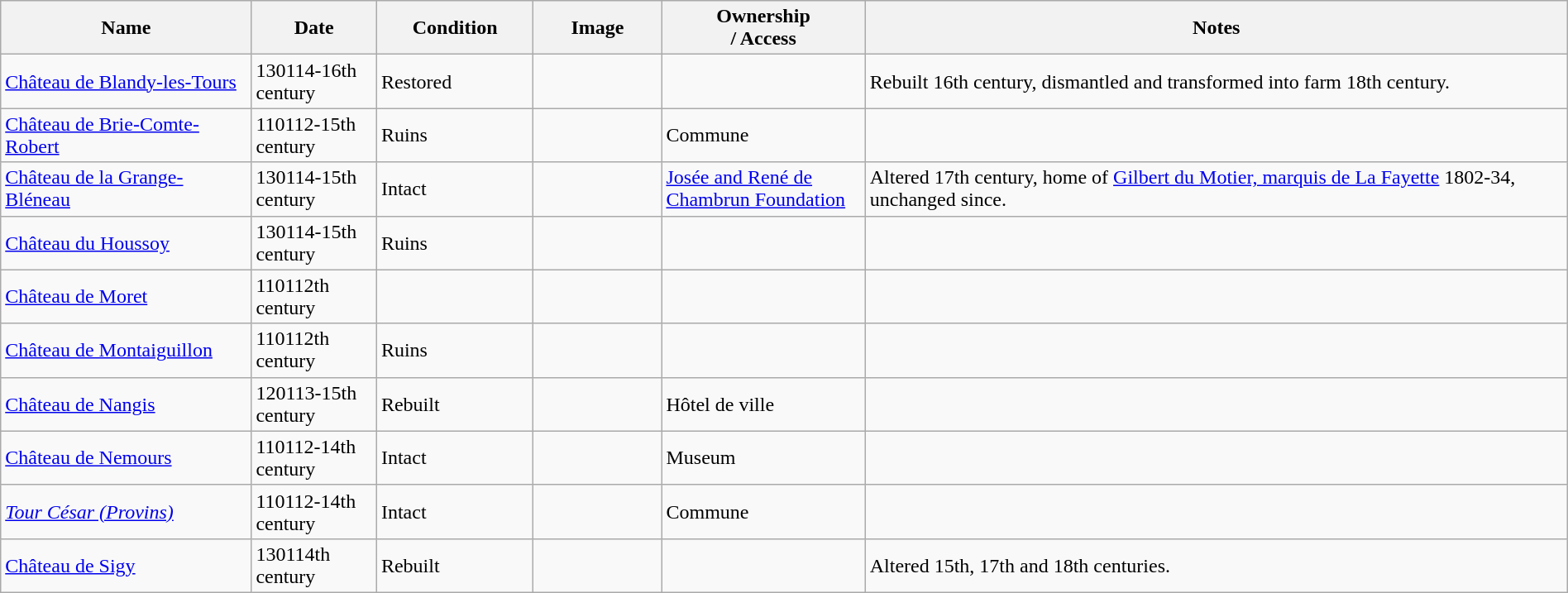<table class="wikitable sortable" width="100%">
<tr>
<th width="16%">Name<br></th>
<th width="8%">Date<br></th>
<th width="10%">Condition<br></th>
<th class="unsortable" width="96px">Image</th>
<th width="13%">Ownership<br>/ Access</th>
<th class="unsortable">Notes</th>
</tr>
<tr>
<td><a href='#'>Château de Blandy-les-Tours</a></td>
<td><span>1301</span>14-16th century</td>
<td>Restored</td>
<td></td>
<td></td>
<td>Rebuilt 16th century, dismantled and transformed into farm 18th century.</td>
</tr>
<tr>
<td><a href='#'>Château de Brie-Comte-Robert</a></td>
<td><span>1101</span>12-15th century</td>
<td>Ruins</td>
<td></td>
<td>Commune</td>
<td></td>
</tr>
<tr>
<td><a href='#'>Château de la Grange-Bléneau</a></td>
<td><span>1301</span>14-15th century</td>
<td>Intact</td>
<td></td>
<td><a href='#'>Josée and René de Chambrun Foundation</a></td>
<td>Altered 17th century, home of <a href='#'>Gilbert du Motier, marquis de La Fayette</a> 1802-34, unchanged since.</td>
</tr>
<tr>
<td><a href='#'>Château du Houssoy</a></td>
<td><span>1301</span>14-15th century</td>
<td>Ruins</td>
<td></td>
<td></td>
<td></td>
</tr>
<tr>
<td><a href='#'>Château de Moret</a></td>
<td><span>1101</span>12th century</td>
<td></td>
<td></td>
<td></td>
<td></td>
</tr>
<tr>
<td><a href='#'>Château de Montaiguillon</a></td>
<td><span>1101</span>12th century</td>
<td>Ruins</td>
<td></td>
<td></td>
<td></td>
</tr>
<tr>
<td><a href='#'>Château de Nangis</a></td>
<td><span>1201</span>13-15th century</td>
<td>Rebuilt</td>
<td></td>
<td>Hôtel de ville</td>
<td></td>
</tr>
<tr>
<td><a href='#'>Château de Nemours</a></td>
<td><span>1101</span>12-14th century</td>
<td>Intact</td>
<td></td>
<td>Museum</td>
<td></td>
</tr>
<tr>
<td><em><a href='#'>Tour César (Provins)</a></em></td>
<td><span>1101</span>12-14th century</td>
<td>Intact</td>
<td></td>
<td>Commune</td>
<td></td>
</tr>
<tr>
<td><a href='#'>Château de Sigy</a></td>
<td><span>1301</span>14th century</td>
<td>Rebuilt</td>
<td></td>
<td></td>
<td>Altered 15th, 17th and 18th centuries.</td>
</tr>
</table>
